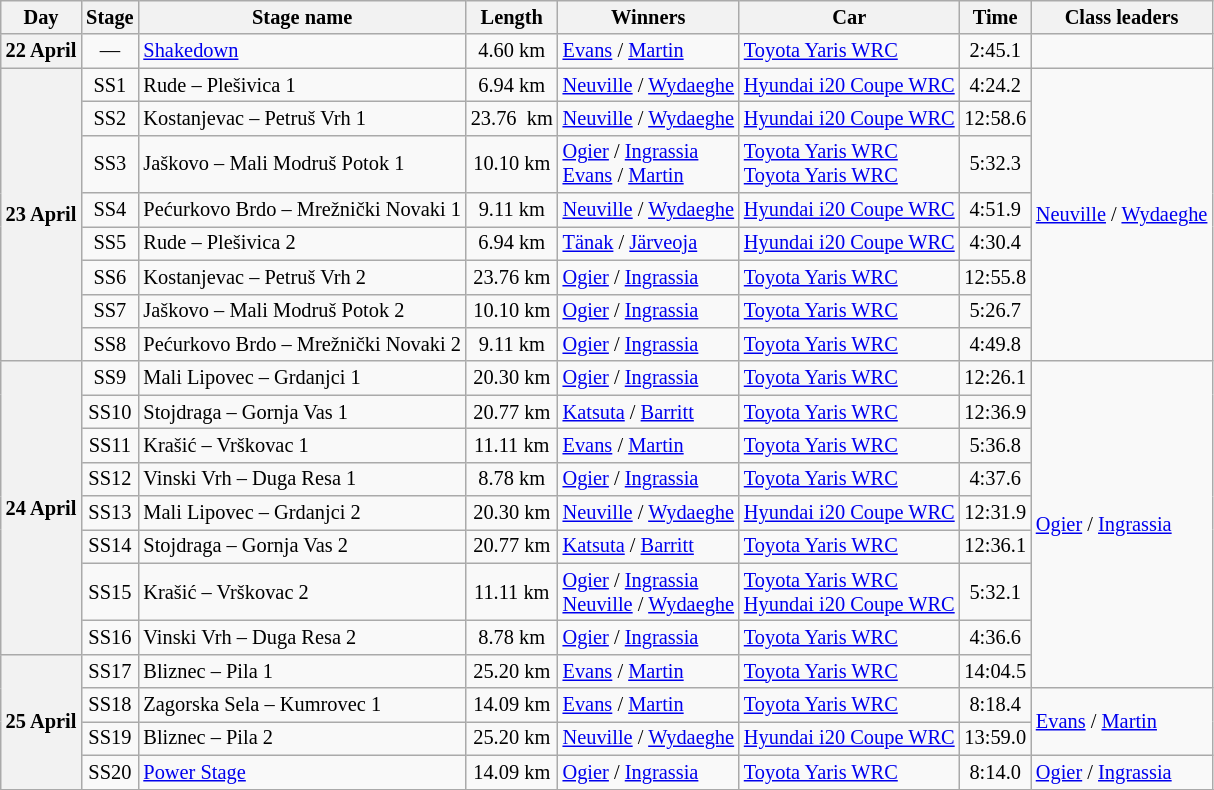<table class="wikitable" style="font-size: 85%;">
<tr>
<th>Day</th>
<th>Stage</th>
<th>Stage name</th>
<th>Length</th>
<th>Winners</th>
<th>Car</th>
<th>Time</th>
<th>Class leaders</th>
</tr>
<tr>
<th>22 April</th>
<td align="center">—</td>
<td><a href='#'>Shakedown</a></td>
<td align="center">4.60 km</td>
<td><a href='#'>Evans</a> / <a href='#'>Martin</a></td>
<td><a href='#'>Toyota Yaris WRC</a></td>
<td align="center">2:45.1</td>
<td></td>
</tr>
<tr>
<th rowspan="8">23 April</th>
<td align="center">SS1</td>
<td>Rude – Plešivica 1</td>
<td align="center">6.94 km</td>
<td><a href='#'>Neuville</a> / <a href='#'>Wydaeghe</a></td>
<td><a href='#'>Hyundai i20 Coupe WRC</a></td>
<td align="center">4:24.2</td>
<td rowspan="8"><a href='#'>Neuville</a> / <a href='#'>Wydaeghe</a></td>
</tr>
<tr>
<td align="center">SS2</td>
<td>Kostanjevac – Petruš Vrh 1</td>
<td align="center">23.76  km</td>
<td><a href='#'>Neuville</a> / <a href='#'>Wydaeghe</a></td>
<td><a href='#'>Hyundai i20 Coupe WRC</a></td>
<td align="center">12:58.6</td>
</tr>
<tr>
<td align="center">SS3</td>
<td>Jaškovo – Mali Modruš Potok 1</td>
<td align="center">10.10 km</td>
<td><a href='#'>Ogier</a> / <a href='#'>Ingrassia</a><br><a href='#'>Evans</a> / <a href='#'>Martin</a></td>
<td><a href='#'>Toyota Yaris WRC</a><br><a href='#'>Toyota Yaris WRC</a></td>
<td align="center">5:32.3</td>
</tr>
<tr>
<td align="center">SS4</td>
<td>Pećurkovo Brdo – Mrežnički Novaki 1</td>
<td align="center">9.11 km</td>
<td><a href='#'>Neuville</a> / <a href='#'>Wydaeghe</a></td>
<td><a href='#'>Hyundai i20 Coupe WRC</a></td>
<td align="center">4:51.9</td>
</tr>
<tr>
<td align="center">SS5</td>
<td>Rude – Plešivica 2</td>
<td align="center">6.94 km</td>
<td><a href='#'>Tänak</a> / <a href='#'>Järveoja</a></td>
<td><a href='#'>Hyundai i20 Coupe WRC</a></td>
<td align="center">4:30.4</td>
</tr>
<tr>
<td align="center">SS6</td>
<td>Kostanjevac – Petruš Vrh 2</td>
<td align="center">23.76 km</td>
<td><a href='#'>Ogier</a> / <a href='#'>Ingrassia</a></td>
<td><a href='#'>Toyota Yaris WRC</a></td>
<td align="center">12:55.8</td>
</tr>
<tr>
<td align="center">SS7</td>
<td>Jaškovo – Mali Modruš Potok 2</td>
<td align="center">10.10 km</td>
<td><a href='#'>Ogier</a> / <a href='#'>Ingrassia</a></td>
<td><a href='#'>Toyota Yaris WRC</a></td>
<td align="center">5:26.7</td>
</tr>
<tr>
<td align="center">SS8</td>
<td>Pećurkovo Brdo – Mrežnički Novaki 2</td>
<td align="center">9.11 km</td>
<td><a href='#'>Ogier</a> / <a href='#'>Ingrassia</a></td>
<td><a href='#'>Toyota Yaris WRC</a></td>
<td align="center">4:49.8</td>
</tr>
<tr>
<th rowspan="8">24 April</th>
<td align="center">SS9</td>
<td>Mali Lipovec – Grdanjci 1</td>
<td align="center">20.30 km</td>
<td><a href='#'>Ogier</a> / <a href='#'>Ingrassia</a></td>
<td><a href='#'>Toyota Yaris WRC</a></td>
<td align="center">12:26.1</td>
<td rowspan="9"><a href='#'>Ogier</a> / <a href='#'>Ingrassia</a></td>
</tr>
<tr>
<td align="center">SS10</td>
<td>Stojdraga – Gornja Vas 1</td>
<td align="center">20.77 km</td>
<td><a href='#'>Katsuta</a> / <a href='#'>Barritt</a></td>
<td><a href='#'>Toyota Yaris WRC</a></td>
<td align="center">12:36.9</td>
</tr>
<tr>
<td align="center">SS11</td>
<td>Krašić – Vrškovac 1</td>
<td align="center">11.11 km</td>
<td><a href='#'>Evans</a> / <a href='#'>Martin</a></td>
<td><a href='#'>Toyota Yaris WRC</a></td>
<td align="center">5:36.8</td>
</tr>
<tr>
<td align="center">SS12</td>
<td>Vinski Vrh – Duga Resa 1</td>
<td align="center">8.78 km</td>
<td><a href='#'>Ogier</a> / <a href='#'>Ingrassia</a></td>
<td><a href='#'>Toyota Yaris WRC</a></td>
<td align="center">4:37.6</td>
</tr>
<tr>
<td align="center">SS13</td>
<td>Mali Lipovec – Grdanjci 2</td>
<td align="center">20.30 km</td>
<td><a href='#'>Neuville</a> / <a href='#'>Wydaeghe</a></td>
<td><a href='#'>Hyundai i20 Coupe WRC</a></td>
<td align="center">12:31.9</td>
</tr>
<tr>
<td align="center">SS14</td>
<td>Stojdraga – Gornja Vas 2</td>
<td align="center">20.77 km</td>
<td><a href='#'>Katsuta</a> / <a href='#'>Barritt</a></td>
<td><a href='#'>Toyota Yaris WRC</a></td>
<td align="center">12:36.1</td>
</tr>
<tr>
<td align="center">SS15</td>
<td>Krašić – Vrškovac 2</td>
<td align="center">11.11 km</td>
<td><a href='#'>Ogier</a> / <a href='#'>Ingrassia</a><br><a href='#'>Neuville</a> / <a href='#'>Wydaeghe</a></td>
<td><a href='#'>Toyota Yaris WRC</a><br><a href='#'>Hyundai i20 Coupe WRC</a></td>
<td align="center">5:32.1</td>
</tr>
<tr>
<td align="center">SS16</td>
<td>Vinski Vrh – Duga Resa 2</td>
<td align="center">8.78 km</td>
<td><a href='#'>Ogier</a> / <a href='#'>Ingrassia</a></td>
<td><a href='#'>Toyota Yaris WRC</a></td>
<td align="center">4:36.6</td>
</tr>
<tr>
<th rowspan="4">25 April</th>
<td align="center">SS17</td>
<td>Bliznec – Pila 1</td>
<td align="center">25.20 km</td>
<td><a href='#'>Evans</a> / <a href='#'>Martin</a></td>
<td><a href='#'>Toyota Yaris WRC</a></td>
<td align="center">14:04.5</td>
</tr>
<tr>
<td align="center">SS18</td>
<td>Zagorska Sela – Kumrovec 1</td>
<td align="center">14.09 km</td>
<td><a href='#'>Evans</a> / <a href='#'>Martin</a></td>
<td><a href='#'>Toyota Yaris WRC</a></td>
<td align="center">8:18.4</td>
<td rowspan="2"><a href='#'>Evans</a> / <a href='#'>Martin</a></td>
</tr>
<tr>
<td align="center">SS19</td>
<td>Bliznec – Pila 2</td>
<td align="center">25.20 km</td>
<td><a href='#'>Neuville</a> / <a href='#'>Wydaeghe</a></td>
<td><a href='#'>Hyundai i20 Coupe WRC</a></td>
<td align="center">13:59.0</td>
</tr>
<tr>
<td align="center">SS20</td>
<td><a href='#'>Power Stage</a></td>
<td align="center">14.09 km</td>
<td><a href='#'>Ogier</a> / <a href='#'>Ingrassia</a></td>
<td><a href='#'>Toyota Yaris WRC</a></td>
<td align="center">8:14.0</td>
<td><a href='#'>Ogier</a> / <a href='#'>Ingrassia</a></td>
</tr>
<tr>
</tr>
</table>
